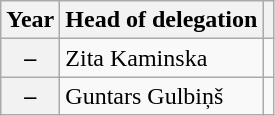<table class="wikitable plainrowheaders">
<tr>
<th>Year</th>
<th>Head of delegation</th>
<th></th>
</tr>
<tr>
<th scope="row">–</th>
<td>Zita Kaminska</td>
<td></td>
</tr>
<tr>
<th scope="row">–</th>
<td>Guntars Gulbiņš</td>
<td></td>
</tr>
</table>
